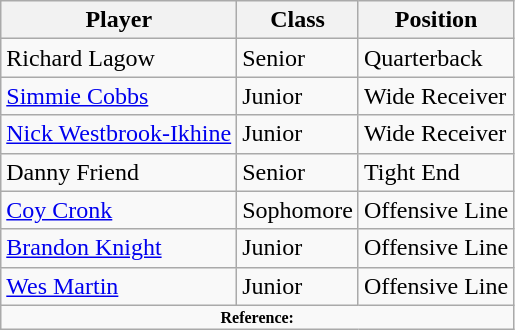<table class="wikitable">
<tr>
<th>Player</th>
<th>Class</th>
<th>Position</th>
</tr>
<tr>
<td>Richard Lagow</td>
<td>Senior</td>
<td>Quarterback</td>
</tr>
<tr>
<td><a href='#'>Simmie Cobbs</a></td>
<td>Junior</td>
<td>Wide Receiver</td>
</tr>
<tr>
<td><a href='#'>Nick Westbrook-Ikhine</a></td>
<td>Junior</td>
<td>Wide Receiver</td>
</tr>
<tr>
<td>Danny Friend</td>
<td>Senior</td>
<td>Tight End</td>
</tr>
<tr>
<td><a href='#'>Coy Cronk</a></td>
<td>Sophomore</td>
<td>Offensive Line</td>
</tr>
<tr>
<td><a href='#'>Brandon Knight</a></td>
<td>Junior</td>
<td>Offensive Line</td>
</tr>
<tr>
<td><a href='#'>Wes Martin</a></td>
<td>Junior</td>
<td>Offensive Line</td>
</tr>
<tr>
<td colspan="3"  style="font-size:8pt; text-align:center;"><strong>Reference:</strong></td>
</tr>
</table>
